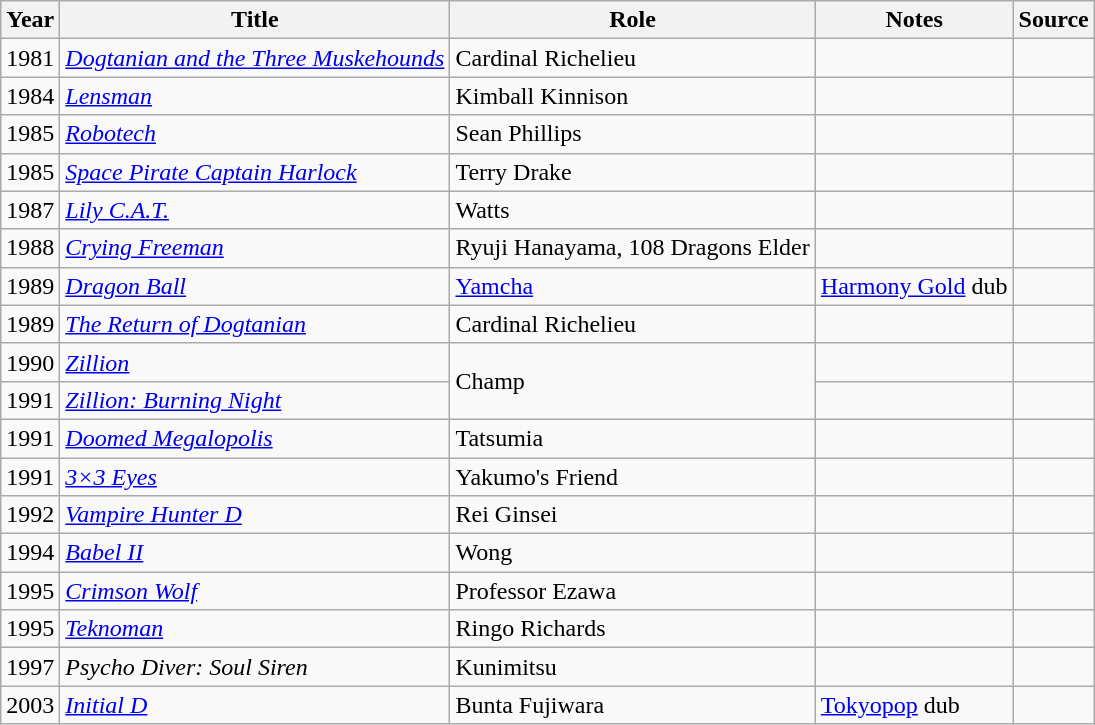<table class="wikitable sortable plainrowheaders">
<tr>
<th>Year</th>
<th>Title</th>
<th>Role</th>
<th class="unsortable">Notes</th>
<th class="unsortable">Source</th>
</tr>
<tr>
<td>1981</td>
<td><em><a href='#'>Dogtanian and the Three Muskehounds</a></em></td>
<td>Cardinal Richelieu</td>
<td></td>
<td></td>
</tr>
<tr>
<td>1984</td>
<td><em><a href='#'>Lensman</a></em></td>
<td>Kimball Kinnison</td>
<td></td>
<td></td>
</tr>
<tr>
<td>1985</td>
<td><em><a href='#'>Robotech</a></em></td>
<td>Sean Phillips</td>
<td></td>
<td></td>
</tr>
<tr>
<td>1985</td>
<td><em><a href='#'>Space Pirate Captain Harlock</a></em></td>
<td>Terry Drake</td>
<td></td>
<td></td>
</tr>
<tr>
<td>1987</td>
<td><em><a href='#'>Lily C.A.T.</a></em></td>
<td>Watts</td>
<td></td>
<td></td>
</tr>
<tr>
<td>1988</td>
<td><em><a href='#'>Crying Freeman</a></em></td>
<td>Ryuji Hanayama, 108 Dragons Elder</td>
<td></td>
<td></td>
</tr>
<tr>
<td>1989</td>
<td><em><a href='#'>Dragon Ball</a></em></td>
<td><a href='#'>Yamcha</a></td>
<td><a href='#'>Harmony Gold</a> dub</td>
<td></td>
</tr>
<tr>
<td>1989</td>
<td><em><a href='#'>The Return of Dogtanian</a></em></td>
<td>Cardinal Richelieu</td>
<td></td>
<td></td>
</tr>
<tr>
<td>1990</td>
<td><em><a href='#'>Zillion</a></em></td>
<td rowspan="2">Champ</td>
<td></td>
<td></td>
</tr>
<tr>
<td>1991</td>
<td><em><a href='#'>Zillion: Burning Night</a></em></td>
<td></td>
<td></td>
</tr>
<tr>
<td>1991</td>
<td><em><a href='#'>Doomed Megalopolis</a></em></td>
<td>Tatsumia</td>
<td></td>
<td></td>
</tr>
<tr>
<td>1991</td>
<td><em><a href='#'>3×3 Eyes</a></em></td>
<td>Yakumo's Friend</td>
<td></td>
<td></td>
</tr>
<tr>
<td>1992</td>
<td><em><a href='#'>Vampire Hunter D</a></em></td>
<td>Rei Ginsei</td>
<td></td>
<td></td>
</tr>
<tr>
<td>1994</td>
<td><em><a href='#'>Babel II</a></em></td>
<td>Wong</td>
<td></td>
<td></td>
</tr>
<tr>
<td>1995</td>
<td><em><a href='#'>Crimson Wolf</a></em></td>
<td>Professor Ezawa</td>
<td></td>
<td></td>
</tr>
<tr>
<td>1995</td>
<td><em><a href='#'>Teknoman</a></em></td>
<td>Ringo Richards</td>
<td></td>
<td></td>
</tr>
<tr>
<td>1997</td>
<td><em>Psycho Diver: Soul Siren</em></td>
<td>Kunimitsu</td>
<td></td>
<td></td>
</tr>
<tr>
<td>2003</td>
<td><em><a href='#'>Initial D</a></em></td>
<td>Bunta Fujiwara</td>
<td><a href='#'>Tokyopop</a> dub</td>
<td></td>
</tr>
</table>
